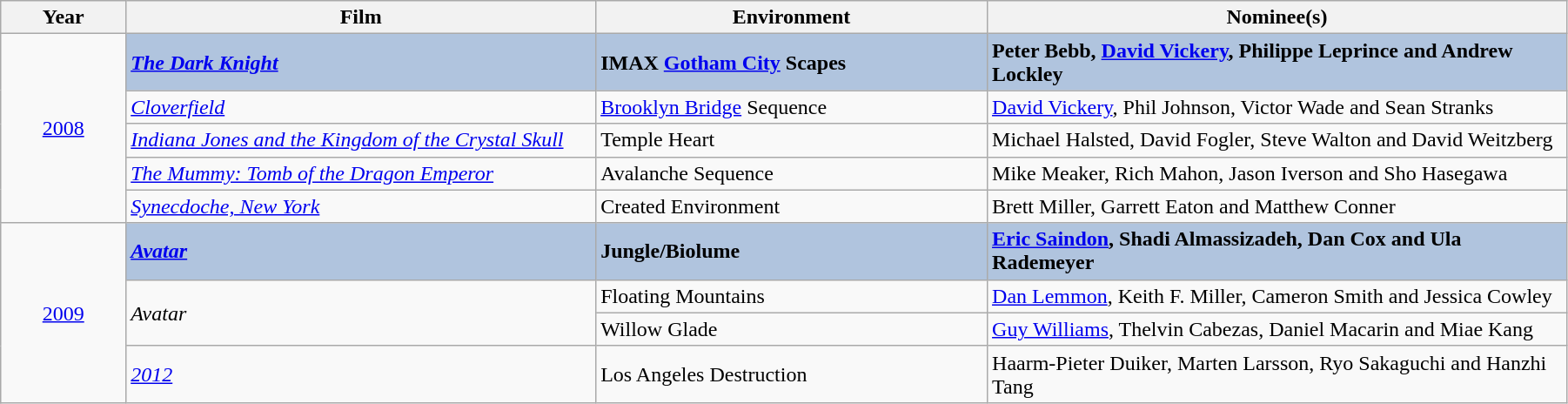<table class="wikitable" width="95%" cellpadding="5">
<tr>
<th width="8%">Year</th>
<th width="30%">Film</th>
<th width="25%">Environment</th>
<th width="40%">Nominee(s)</th>
</tr>
<tr>
<td rowspan="5" style="text-align:center;"><a href='#'>2008</a><br></td>
<td style="background:#B0C4DE;"><strong><em><a href='#'>The Dark Knight</a></em></strong></td>
<td style="background:#B0C4DE;"><strong>IMAX <a href='#'>Gotham City</a> Scapes</strong></td>
<td style="background:#B0C4DE;"><strong> Peter Bebb, <a href='#'>David Vickery</a>, Philippe Leprince and Andrew Lockley</strong></td>
</tr>
<tr>
<td><em><a href='#'>Cloverfield</a></em></td>
<td><a href='#'>Brooklyn Bridge</a> Sequence</td>
<td><a href='#'>David Vickery</a>, Phil Johnson, Victor Wade and Sean Stranks</td>
</tr>
<tr>
<td><em><a href='#'>Indiana Jones and the Kingdom of the Crystal Skull</a></em></td>
<td>Temple Heart</td>
<td>Michael Halsted, David Fogler, Steve Walton and David Weitzberg</td>
</tr>
<tr>
<td><em><a href='#'>The Mummy: Tomb of the Dragon Emperor</a></em></td>
<td>Avalanche Sequence</td>
<td>Mike Meaker, Rich Mahon, Jason Iverson and Sho Hasegawa</td>
</tr>
<tr>
<td><em><a href='#'>Synecdoche, New York</a></em></td>
<td>Created Environment</td>
<td>Brett Miller, Garrett Eaton and Matthew Conner</td>
</tr>
<tr>
<td rowspan="4" style="text-align:center;"><a href='#'>2009</a><br></td>
<td style="background:#B0C4DE;"><strong><em><a href='#'>Avatar</a></em></strong></td>
<td style="background:#B0C4DE;"><strong>Jungle/Biolume</strong></td>
<td style="background:#B0C4DE;"><strong><a href='#'>Eric Saindon</a>, Shadi Almassizadeh, Dan Cox and Ula Rademeyer</strong></td>
</tr>
<tr>
<td rowspan="2"><em>Avatar</em></td>
<td>Floating Mountains</td>
<td><a href='#'>Dan Lemmon</a>, Keith F. Miller, Cameron Smith and Jessica Cowley</td>
</tr>
<tr>
<td>Willow Glade</td>
<td><a href='#'>Guy Williams</a>, Thelvin Cabezas, Daniel Macarin and Miae Kang</td>
</tr>
<tr>
<td><em><a href='#'>2012</a></em></td>
<td>Los Angeles Destruction</td>
<td>Haarm-Pieter Duiker, Marten Larsson, Ryo Sakaguchi and Hanzhi Tang</td>
</tr>
</table>
